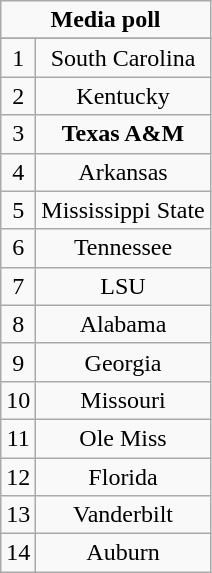<table class="wikitable">
<tr align="center">
<td align="center" Colspan="3"><strong>Media poll</strong></td>
</tr>
<tr align="center">
</tr>
<tr align="center">
<td>1</td>
<td>South Carolina</td>
</tr>
<tr align="center">
<td>2</td>
<td>Kentucky</td>
</tr>
<tr align="center">
<td>3</td>
<td><strong>Texas A&M</strong></td>
</tr>
<tr align="center">
<td>4</td>
<td>Arkansas</td>
</tr>
<tr align="center">
<td>5</td>
<td>Mississippi State</td>
</tr>
<tr align="center">
<td>6</td>
<td>Tennessee</td>
</tr>
<tr align="center">
<td>7</td>
<td>LSU</td>
</tr>
<tr align="center">
<td>8</td>
<td>Alabama</td>
</tr>
<tr align="center">
<td>9</td>
<td>Georgia</td>
</tr>
<tr align="center">
<td>10</td>
<td>Missouri</td>
</tr>
<tr align="center">
<td>11</td>
<td>Ole Miss</td>
</tr>
<tr align="center">
<td>12</td>
<td>Florida</td>
</tr>
<tr align="center">
<td>13</td>
<td>Vanderbilt</td>
</tr>
<tr align="center">
<td>14</td>
<td>Auburn</td>
</tr>
</table>
